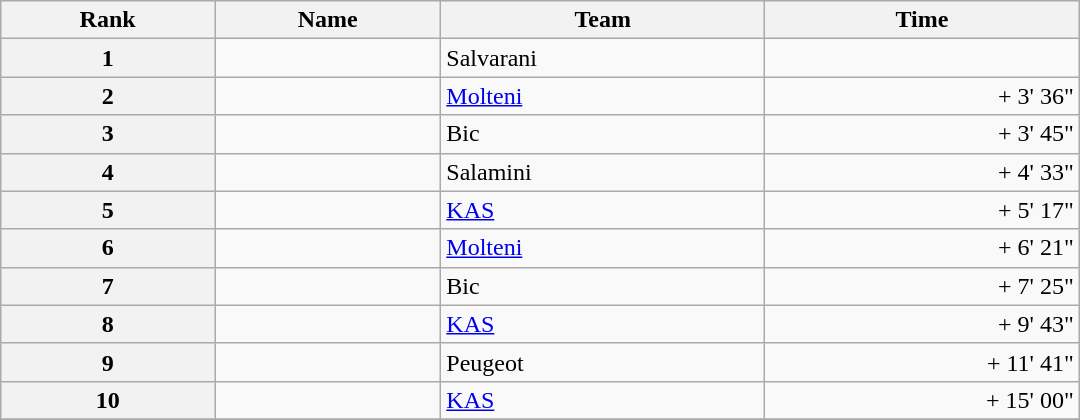<table class="wikitable" style="width:45em;margin-bottom:0;">
<tr>
<th>Rank</th>
<th>Name</th>
<th>Team</th>
<th>Time</th>
</tr>
<tr>
<th style="text-align:center">1</th>
<td> </td>
<td>Salvarani</td>
<td align="right"></td>
</tr>
<tr>
<th style="text-align:center">2</th>
<td></td>
<td><a href='#'>Molteni</a></td>
<td align="right">+ 3' 36"</td>
</tr>
<tr>
<th style="text-align:center">3</th>
<td></td>
<td>Bic</td>
<td align="right">+ 3' 45"</td>
</tr>
<tr>
<th style="text-align:center">4</th>
<td></td>
<td>Salamini</td>
<td align="right">+ 4' 33"</td>
</tr>
<tr>
<th style="text-align:center">5</th>
<td></td>
<td><a href='#'>KAS</a></td>
<td align="right">+ 5' 17"</td>
</tr>
<tr>
<th style="text-align:center">6</th>
<td></td>
<td><a href='#'>Molteni</a></td>
<td align="right">+ 6' 21"</td>
</tr>
<tr>
<th style="text-align:center">7</th>
<td></td>
<td>Bic</td>
<td align="right">+ 7' 25"</td>
</tr>
<tr>
<th style="text-align:center">8</th>
<td></td>
<td><a href='#'>KAS</a></td>
<td align="right">+ 9' 43"</td>
</tr>
<tr>
<th style="text-align:center">9</th>
<td></td>
<td>Peugeot</td>
<td align="right">+ 11' 41"</td>
</tr>
<tr>
<th style="text-align:center">10</th>
<td></td>
<td><a href='#'>KAS</a></td>
<td align="right">+ 15' 00"</td>
</tr>
<tr>
</tr>
</table>
